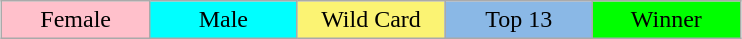<table class="wikitable" style="margin:1em auto; text-align:center;">
<tr>
<td style="background:pink; width:15%;">Female</td>
<td style="background:cyan; width:15%;">Male</td>
<td style="background:#fbf373; width:15%;">Wild Card</td>
<td style="background:#8ab8e6; width:15%;">Top 13</td>
<td style="background:lime; width:15%;">Winner</td>
</tr>
</table>
